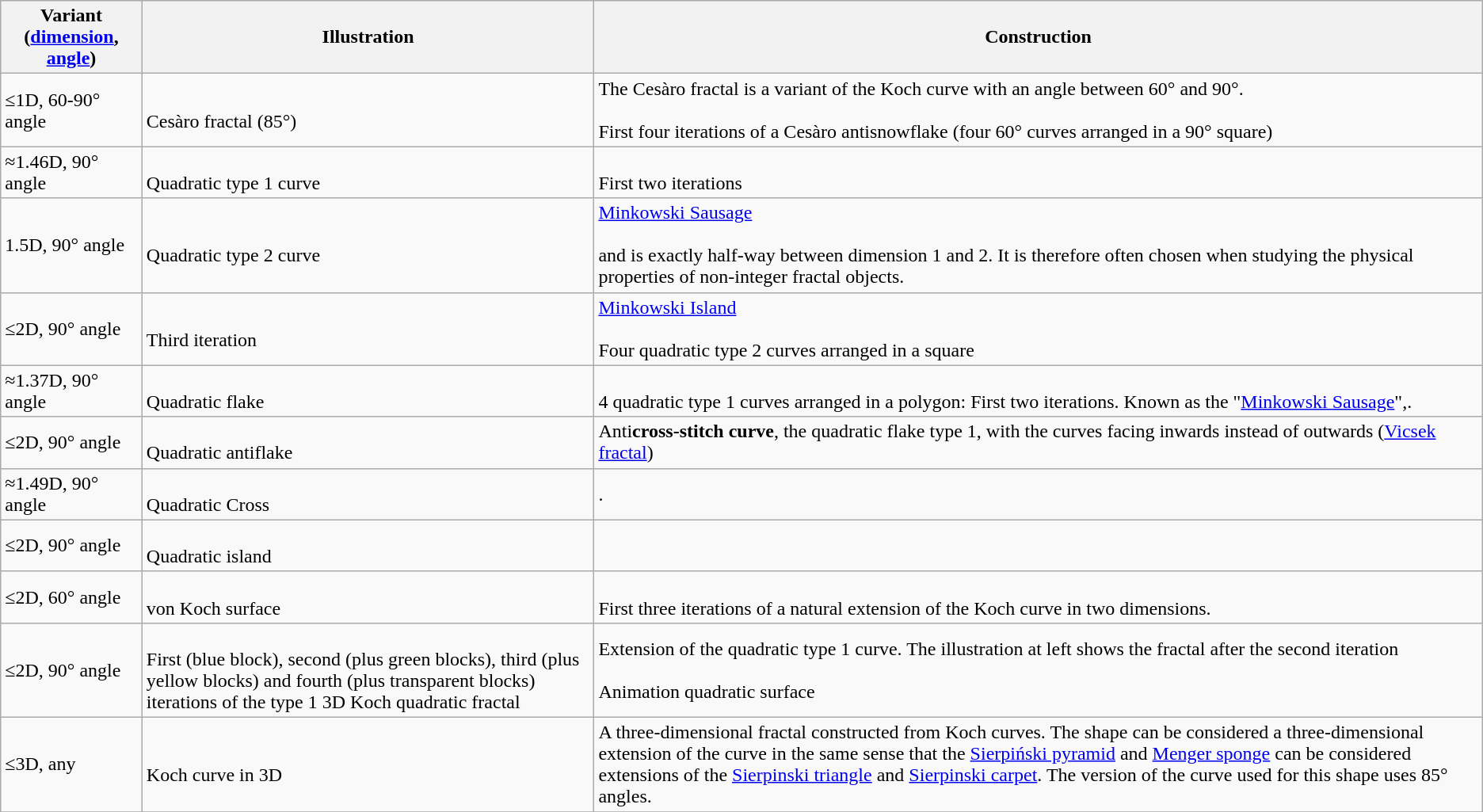<table class="wikitable">
<tr>
<th>Variant (<a href='#'>dimension</a>, <a href='#'>angle</a>)</th>
<th>Illustration</th>
<th>Construction</th>
</tr>
<tr>
<td>≤1D, 60-90° angle</td>
<td> <br> Cesàro fractal (85°)</td>
<td>The Cesàro fractal is a variant of the Koch curve with an angle between 60° and 90°. <br>  <br> First four iterations of a Cesàro antisnowflake (four 60° curves arranged in a 90° square)</td>
</tr>
<tr>
<td>≈1.46D, 90° angle</td>
<td> <br> Quadratic type 1 curve</td>
<td align="left"> <br> First two iterations</td>
</tr>
<tr>
<td>1.5D, 90° angle</td>
<td> <br> Quadratic type 2 curve</td>
<td align="left"><a href='#'>Minkowski Sausage</a> <br>  <br> and is exactly half-way between dimension 1 and 2. It is therefore often chosen when studying the physical properties of non-integer fractal objects.</td>
</tr>
<tr>
<td>≤2D, 90° angle</td>
<td> <br> Third iteration</td>
<td align="left"><a href='#'>Minkowski Island</a> <br>  <br> Four quadratic type 2 curves arranged in a square</td>
</tr>
<tr>
<td>≈1.37D, 90° angle</td>
<td> <br> Quadratic flake</td>
<td align="left"> <br> 4 quadratic type 1 curves arranged in a polygon: First two iterations. Known as the "<a href='#'>Minkowski Sausage</a>",.</td>
</tr>
<tr>
<td>≤2D, 90° angle</td>
<td> <br> Quadratic antiflake</td>
<td align="left">Anti<strong>cross-stitch curve</strong>, the quadratic flake type 1, with the curves facing inwards instead of outwards (<a href='#'>Vicsek fractal</a>)</td>
</tr>
<tr>
<td>≈1.49D, 90° angle</td>
<td> <br> Quadratic Cross</td>
<td align="left">.</td>
</tr>
<tr>
<td>≤2D, 90° angle</td>
<td> <br> Quadratic island</td>
<td align="left"> <br></td>
</tr>
<tr>
<td>≤2D, 60° angle</td>
<td> <br> von Koch surface</td>
<td> <br> First three iterations of a natural extension of the Koch curve in two dimensions.</td>
</tr>
<tr>
<td>≤2D, 90° angle</td>
<td> <br> First (blue block), second (plus green blocks), third (plus yellow blocks) and fourth (plus transparent blocks) iterations of the type 1 3D Koch quadratic fractal</td>
<td>Extension of the quadratic type 1 curve. The illustration at left shows the fractal after the second iteration <br>   <br> Animation quadratic surface</td>
</tr>
<tr>
<td>≤3D, any</td>
<td> <br> Koch curve in 3D</td>
<td>A three-dimensional fractal constructed from Koch curves. The shape can be considered a three-dimensional extension of the curve in the same sense that the <a href='#'>Sierpiński pyramid</a> and <a href='#'>Menger sponge</a> can be considered extensions of the <a href='#'>Sierpinski triangle</a> and <a href='#'>Sierpinski carpet</a>. The version of the curve used for this shape uses 85° angles.</td>
</tr>
<tr>
</tr>
</table>
